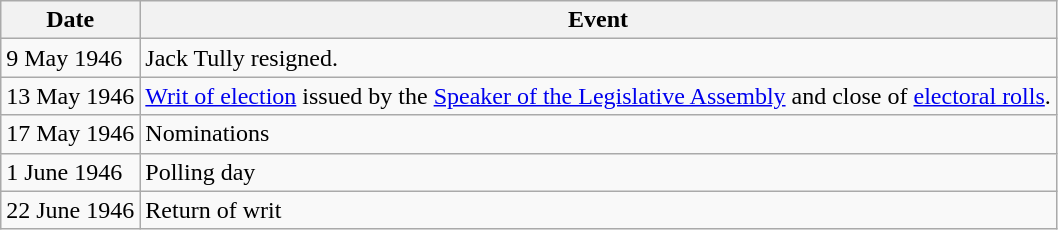<table class="wikitable">
<tr>
<th>Date</th>
<th>Event</th>
</tr>
<tr>
<td>9 May 1946</td>
<td>Jack Tully resigned.</td>
</tr>
<tr>
<td>13 May 1946</td>
<td><a href='#'>Writ of election</a> issued by the <a href='#'>Speaker of the Legislative Assembly</a> and close of <a href='#'>electoral rolls</a>.</td>
</tr>
<tr>
<td>17 May 1946</td>
<td>Nominations</td>
</tr>
<tr>
<td>1 June 1946</td>
<td>Polling day</td>
</tr>
<tr>
<td>22 June 1946</td>
<td>Return of writ</td>
</tr>
</table>
